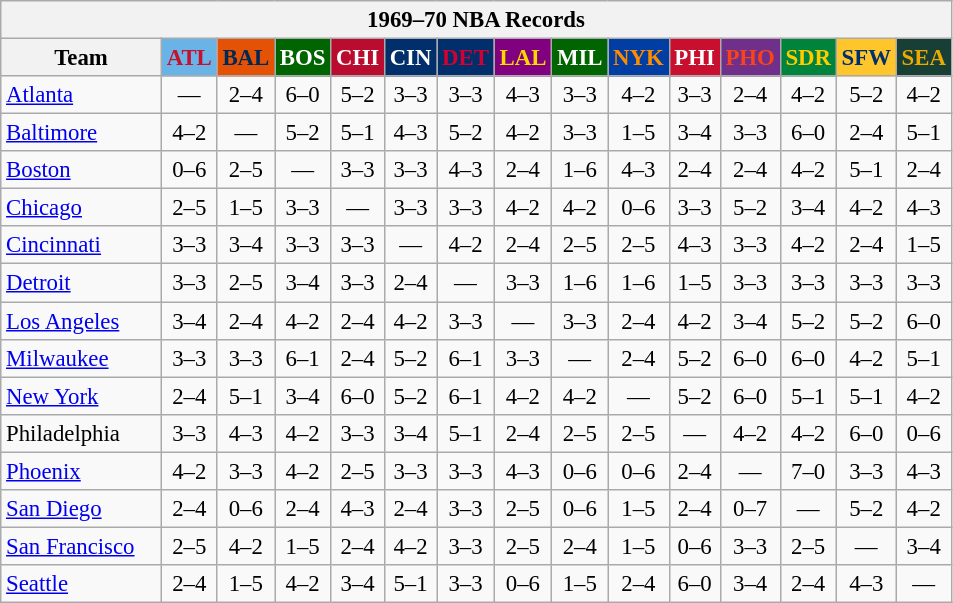<table class="wikitable" style="font-size:95%; text-align:center;">
<tr>
<th colspan=15>1969–70 NBA Records</th>
</tr>
<tr>
<th width=100>Team</th>
<th style="background:#69B3E6;color:#C70F2E;width=35">ATL</th>
<th style="background:#E45206;color:#012854;width=35">BAL</th>
<th style="background:#006400;color:#FFFFFF;width=35">BOS</th>
<th style="background:#BA0C2F;color:#FFFFFF;width=35">CHI</th>
<th style="background:#012F6B;color:#FFFFFF;width=35">CIN</th>
<th style="background:#012F6B;color:#D40032;width=35">DET</th>
<th style="background:#800080;color:#FFD700;width=35">LAL</th>
<th style="background:#006400;color:#FFFFFF;width=35">MIL</th>
<th style="background:#003EA4;color:#FF8C00;width=35">NYK</th>
<th style="background:#C90F2E;color:#FFFFFF;width=35">PHI</th>
<th style="background:#702F8B;color:#FA4417;width=35">PHO</th>
<th style="background:#00843D;color:#FFCC00;width=35">SDR</th>
<th style="background:#FFC62C;color:#012F6B;width=35">SFW</th>
<th style="background:#173F36;color:#EBAA00;width=35">SEA</th>
</tr>
<tr>
<td style="text-align:left;"><a href='#'>Atlanta</a></td>
<td>—</td>
<td>2–4</td>
<td>6–0</td>
<td>5–2</td>
<td>3–3</td>
<td>3–3</td>
<td>4–3</td>
<td>3–3</td>
<td>4–2</td>
<td>3–3</td>
<td>2–4</td>
<td>4–2</td>
<td>5–2</td>
<td>4–2</td>
</tr>
<tr>
<td style="text-align:left;"><a href='#'>Baltimore</a></td>
<td>4–2</td>
<td>—</td>
<td>5–2</td>
<td>5–1</td>
<td>4–3</td>
<td>5–2</td>
<td>4–2</td>
<td>3–3</td>
<td>1–5</td>
<td>3–4</td>
<td>3–3</td>
<td>6–0</td>
<td>2–4</td>
<td>5–1</td>
</tr>
<tr>
<td style="text-align:left;"><a href='#'>Boston</a></td>
<td>0–6</td>
<td>2–5</td>
<td>—</td>
<td>3–3</td>
<td>3–3</td>
<td>4–3</td>
<td>2–4</td>
<td>1–6</td>
<td>4–3</td>
<td>2–4</td>
<td>2–4</td>
<td>4–2</td>
<td>5–1</td>
<td>2–4</td>
</tr>
<tr>
<td style="text-align:left;"><a href='#'>Chicago</a></td>
<td>2–5</td>
<td>1–5</td>
<td>3–3</td>
<td>—</td>
<td>3–3</td>
<td>3–3</td>
<td>4–2</td>
<td>4–2</td>
<td>0–6</td>
<td>3–3</td>
<td>5–2</td>
<td>3–4</td>
<td>4–2</td>
<td>4–3</td>
</tr>
<tr>
<td style="text-align:left;"><a href='#'>Cincinnati</a></td>
<td>3–3</td>
<td>3–4</td>
<td>3–3</td>
<td>3–3</td>
<td>—</td>
<td>4–2</td>
<td>2–4</td>
<td>2–5</td>
<td>2–5</td>
<td>4–3</td>
<td>3–3</td>
<td>4–2</td>
<td>2–4</td>
<td>1–5</td>
</tr>
<tr>
<td style="text-align:left;"><a href='#'>Detroit</a></td>
<td>3–3</td>
<td>2–5</td>
<td>3–4</td>
<td>3–3</td>
<td>2–4</td>
<td>—</td>
<td>3–3</td>
<td>1–6</td>
<td>1–6</td>
<td>1–5</td>
<td>3–3</td>
<td>3–3</td>
<td>3–3</td>
<td>3–3</td>
</tr>
<tr>
<td style="text-align:left;"><a href='#'>Los Angeles</a></td>
<td>3–4</td>
<td>2–4</td>
<td>4–2</td>
<td>2–4</td>
<td>4–2</td>
<td>3–3</td>
<td>—</td>
<td>3–3</td>
<td>2–4</td>
<td>4–2</td>
<td>3–4</td>
<td>5–2</td>
<td>5–2</td>
<td>6–0</td>
</tr>
<tr>
<td style="text-align:left;"><a href='#'>Milwaukee</a></td>
<td>3–3</td>
<td>3–3</td>
<td>6–1</td>
<td>2–4</td>
<td>5–2</td>
<td>6–1</td>
<td>3–3</td>
<td>—</td>
<td>2–4</td>
<td>5–2</td>
<td>6–0</td>
<td>6–0</td>
<td>4–2</td>
<td>5–1</td>
</tr>
<tr>
<td style="text-align:left;"><a href='#'>New York</a></td>
<td>2–4</td>
<td>5–1</td>
<td>3–4</td>
<td>6–0</td>
<td>5–2</td>
<td>6–1</td>
<td>4–2</td>
<td>4–2</td>
<td>—</td>
<td>5–2</td>
<td>6–0</td>
<td>5–1</td>
<td>5–1</td>
<td>4–2</td>
</tr>
<tr>
<td style="text-align:left;">Philadelphia</td>
<td>3–3</td>
<td>4–3</td>
<td>4–2</td>
<td>3–3</td>
<td>3–4</td>
<td>5–1</td>
<td>2–4</td>
<td>2–5</td>
<td>2–5</td>
<td>—</td>
<td>4–2</td>
<td>4–2</td>
<td>6–0</td>
<td>0–6</td>
</tr>
<tr>
<td style="text-align:left;"><a href='#'>Phoenix</a></td>
<td>4–2</td>
<td>3–3</td>
<td>4–2</td>
<td>2–5</td>
<td>3–3</td>
<td>3–3</td>
<td>4–3</td>
<td>0–6</td>
<td>0–6</td>
<td>2–4</td>
<td>—</td>
<td>7–0</td>
<td>3–3</td>
<td>4–3</td>
</tr>
<tr>
<td style="text-align:left;"><a href='#'>San Diego</a></td>
<td>2–4</td>
<td>0–6</td>
<td>2–4</td>
<td>4–3</td>
<td>2–4</td>
<td>3–3</td>
<td>2–5</td>
<td>0–6</td>
<td>1–5</td>
<td>2–4</td>
<td>0–7</td>
<td>—</td>
<td>5–2</td>
<td>4–2</td>
</tr>
<tr>
<td style="text-align:left;"><a href='#'>San Francisco</a></td>
<td>2–5</td>
<td>4–2</td>
<td>1–5</td>
<td>2–4</td>
<td>4–2</td>
<td>3–3</td>
<td>2–5</td>
<td>2–4</td>
<td>1–5</td>
<td>0–6</td>
<td>3–3</td>
<td>2–5</td>
<td>—</td>
<td>3–4</td>
</tr>
<tr>
<td style="text-align:left;"><a href='#'>Seattle</a></td>
<td>2–4</td>
<td>1–5</td>
<td>4–2</td>
<td>3–4</td>
<td>5–1</td>
<td>3–3</td>
<td>0–6</td>
<td>1–5</td>
<td>2–4</td>
<td>6–0</td>
<td>3–4</td>
<td>2–4</td>
<td>4–3</td>
<td>—</td>
</tr>
</table>
